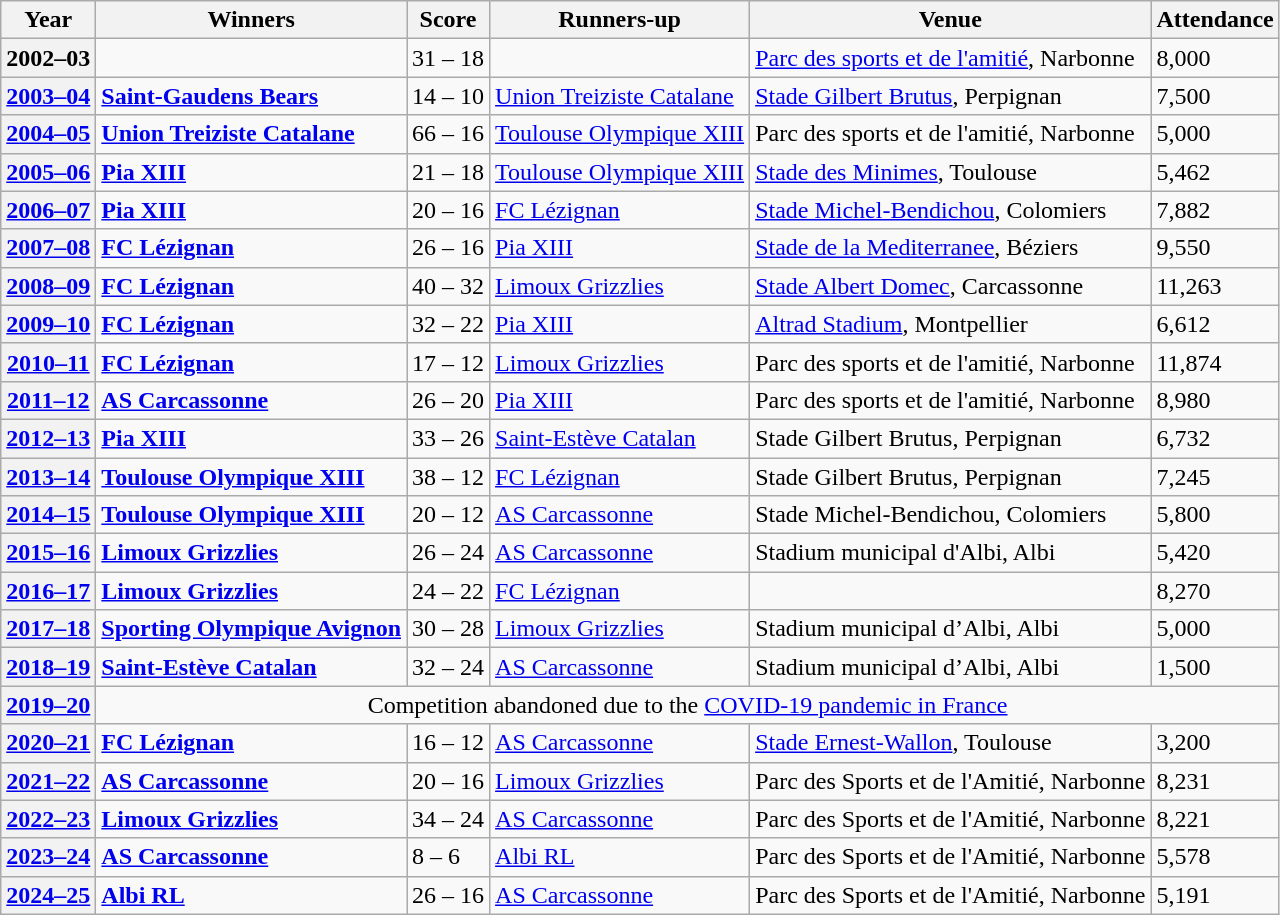<table class="wikitable plainrowheaders defaultleft col3center col6right">
<tr>
<th>Year</th>
<th>Winners</th>
<th>Score</th>
<th>Runners-up</th>
<th>Venue</th>
<th>Attendance</th>
</tr>
<tr>
<th scope=row>2002–03</th>
<td><strong> </strong></td>
<td>31 – 18</td>
<td> </td>
<td><a href='#'>Parc des sports et de l'amitié</a>, Narbonne</td>
<td>8,000</td>
</tr>
<tr>
<th scope=row><a href='#'>2003–04</a></th>
<td><strong> <a href='#'>Saint-Gaudens Bears</a></strong></td>
<td>14 – 10</td>
<td> <a href='#'>Union Treiziste Catalane</a></td>
<td><a href='#'>Stade Gilbert Brutus</a>, Perpignan</td>
<td>7,500</td>
</tr>
<tr>
<th scope=row><a href='#'>2004–05</a></th>
<td><strong> <a href='#'>Union Treiziste Catalane</a></strong></td>
<td>66 – 16</td>
<td> <a href='#'>Toulouse Olympique XIII</a></td>
<td>Parc des sports et de l'amitié, Narbonne</td>
<td>5,000</td>
</tr>
<tr>
<th scope=row><a href='#'>2005–06</a></th>
<td> <strong><a href='#'>Pia XIII</a></strong></td>
<td>21 – 18</td>
<td> <a href='#'>Toulouse Olympique XIII</a></td>
<td><a href='#'>Stade des Minimes</a>, Toulouse</td>
<td>5,462</td>
</tr>
<tr>
<th scope=row><a href='#'>2006–07</a></th>
<td> <strong><a href='#'>Pia XIII</a></strong></td>
<td>20 – 16</td>
<td> <a href='#'>FC Lézignan</a></td>
<td><a href='#'>Stade Michel-Bendichou</a>, Colomiers</td>
<td>7,882</td>
</tr>
<tr>
<th scope=row><a href='#'>2007–08</a></th>
<td><strong> <a href='#'>FC Lézignan</a></strong></td>
<td>26 – 16</td>
<td> <a href='#'>Pia XIII</a></td>
<td><a href='#'>Stade de la Mediterranee</a>, Béziers</td>
<td>9,550</td>
</tr>
<tr>
<th scope=row><a href='#'>2008–09</a></th>
<td><strong> <a href='#'>FC Lézignan</a></strong></td>
<td>40 – 32</td>
<td> <a href='#'>Limoux Grizzlies</a></td>
<td><a href='#'>Stade Albert Domec</a>, Carcassonne</td>
<td>11,263</td>
</tr>
<tr>
<th scope=row><a href='#'>2009–10</a></th>
<td><strong> <a href='#'>FC Lézignan</a></strong></td>
<td>32 – 22</td>
<td> <a href='#'>Pia XIII</a></td>
<td><a href='#'>Altrad Stadium</a>, Montpellier</td>
<td>6,612</td>
</tr>
<tr>
<th scope=row><a href='#'>2010–11</a></th>
<td><strong> <a href='#'>FC Lézignan</a></strong></td>
<td>17 – 12</td>
<td> <a href='#'>Limoux Grizzlies</a></td>
<td>Parc des sports et de l'amitié, Narbonne</td>
<td>11,874</td>
</tr>
<tr>
<th scope=row><a href='#'>2011–12</a></th>
<td><strong> <a href='#'>AS Carcassonne</a></strong></td>
<td>26 – 20</td>
<td> <a href='#'>Pia XIII</a></td>
<td>Parc des sports et de l'amitié, Narbonne</td>
<td>8,980</td>
</tr>
<tr>
<th scope=row><a href='#'>2012–13</a></th>
<td><strong> <a href='#'>Pia XIII</a></strong></td>
<td>33 – 26</td>
<td> <a href='#'>Saint-Estève Catalan</a></td>
<td>Stade Gilbert Brutus, Perpignan</td>
<td>6,732</td>
</tr>
<tr>
<th scope=row><a href='#'>2013–14</a></th>
<td><strong> <a href='#'>Toulouse Olympique XIII</a></strong></td>
<td>38 – 12</td>
<td> <a href='#'>FC Lézignan</a></td>
<td>Stade Gilbert Brutus, Perpignan</td>
<td>7,245</td>
</tr>
<tr>
<th scope=row><a href='#'>2014–15</a></th>
<td><strong> <a href='#'>Toulouse Olympique XIII</a></strong></td>
<td>20 – 12</td>
<td> <a href='#'>AS Carcassonne</a></td>
<td>Stade Michel-Bendichou, Colomiers</td>
<td>5,800</td>
</tr>
<tr>
<th scope=row><a href='#'>2015–16</a></th>
<td><strong> <a href='#'>Limoux Grizzlies</a></strong></td>
<td>26 – 24</td>
<td> <a href='#'>AS Carcassonne</a></td>
<td>Stadium municipal d'Albi, Albi</td>
<td>5,420</td>
</tr>
<tr>
<th scope=row><a href='#'>2016–17</a></th>
<td><strong> <a href='#'>Limoux Grizzlies</a></strong></td>
<td>24 – 22</td>
<td> <a href='#'>FC Lézignan</a></td>
<td></td>
<td>8,270</td>
</tr>
<tr>
<th scope=row><a href='#'>2017–18</a></th>
<td><strong> <a href='#'>Sporting Olympique Avignon</a></strong></td>
<td>30 – 28</td>
<td> <a href='#'>Limoux Grizzlies</a></td>
<td>Stadium municipal d’Albi, Albi</td>
<td>5,000</td>
</tr>
<tr>
<th scope=row><a href='#'>2018–19</a></th>
<td><strong> <a href='#'>Saint-Estève Catalan</a></strong></td>
<td>32 – 24</td>
<td> <a href='#'>AS Carcassonne</a></td>
<td>Stadium municipal d’Albi, Albi</td>
<td>1,500</td>
</tr>
<tr>
<th scope=row><a href='#'>2019–20</a></th>
<td align="center" colspan="5">Competition abandoned due to the <a href='#'>COVID-19 pandemic in France</a></td>
</tr>
<tr>
<th scope=row><a href='#'>2020–21</a></th>
<td><strong> <a href='#'>FC Lézignan</a></strong></td>
<td>16 – 12</td>
<td> <a href='#'>AS Carcassonne</a></td>
<td><a href='#'>Stade Ernest-Wallon</a>, Toulouse</td>
<td>3,200</td>
</tr>
<tr>
<th scope=row><a href='#'>2021–22</a></th>
<td><strong> <a href='#'>AS Carcassonne</a></strong></td>
<td>20 – 16</td>
<td> <a href='#'>Limoux Grizzlies</a></td>
<td>Parc des Sports et de l'Amitié, Narbonne</td>
<td>8,231</td>
</tr>
<tr>
<th scope=row><a href='#'>2022–23</a></th>
<td><strong> <a href='#'>Limoux Grizzlies</a></strong></td>
<td>34 – 24</td>
<td> <a href='#'>AS Carcassonne</a></td>
<td>Parc des Sports et de l'Amitié, Narbonne</td>
<td>8,221</td>
</tr>
<tr>
<th scope=row><a href='#'>2023–24</a></th>
<td><strong> <a href='#'>AS Carcassonne</a></strong></td>
<td>8 – 6</td>
<td> <a href='#'>Albi RL</a></td>
<td>Parc des Sports et de l'Amitié, Narbonne</td>
<td>5,578</td>
</tr>
<tr>
<th scope=row><a href='#'>2024–25</a></th>
<td><strong> <a href='#'>Albi RL</a></strong></td>
<td>26 – 16</td>
<td> <a href='#'>AS Carcassonne</a></td>
<td>Parc des Sports et de l'Amitié, Narbonne</td>
<td>5,191</td>
</tr>
</table>
